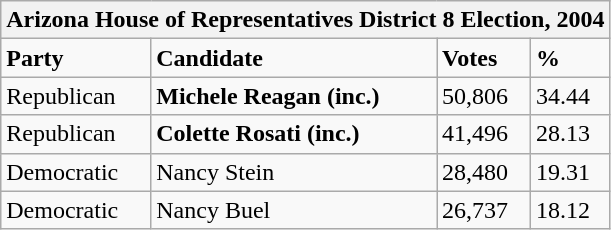<table class="wikitable">
<tr>
<th colspan="4">Arizona House of Representatives District 8 Election, 2004</th>
</tr>
<tr>
<td><strong>Party</strong></td>
<td><strong>Candidate</strong></td>
<td><strong>Votes</strong></td>
<td><strong>%</strong></td>
</tr>
<tr>
<td>Republican</td>
<td><strong>Michele Reagan (inc.)</strong></td>
<td>50,806</td>
<td>34.44</td>
</tr>
<tr>
<td>Republican</td>
<td><strong>Colette Rosati (inc.)</strong></td>
<td>41,496</td>
<td>28.13</td>
</tr>
<tr>
<td>Democratic</td>
<td>Nancy Stein</td>
<td>28,480</td>
<td>19.31</td>
</tr>
<tr>
<td>Democratic</td>
<td>Nancy Buel</td>
<td>26,737</td>
<td>18.12</td>
</tr>
</table>
